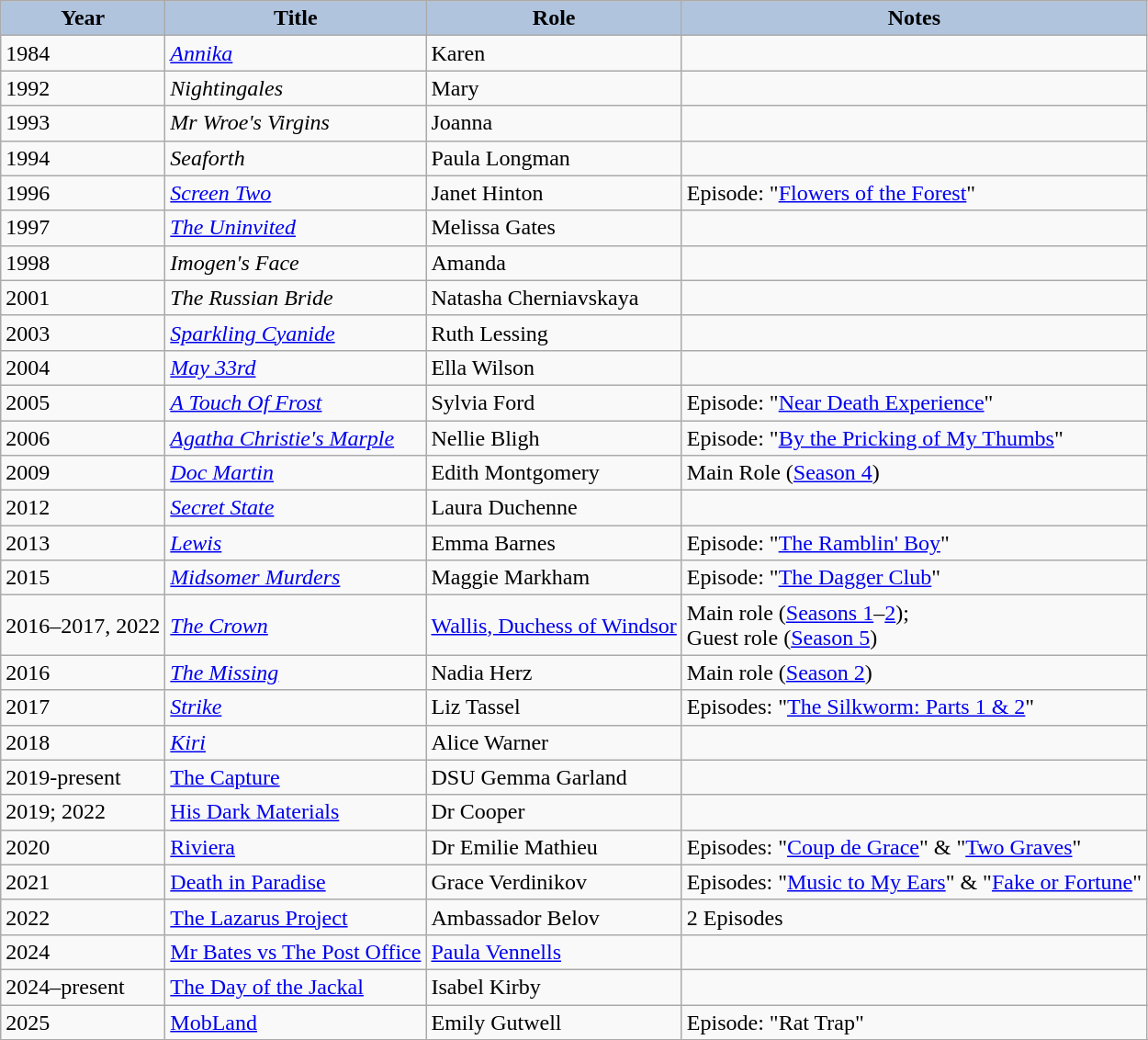<table class="wikitable" background: #f9f9f9;>
<tr align="center">
<th style="background:#B0C4DE;">Year</th>
<th style="background:#B0C4DE;">Title</th>
<th style="background:#B0C4DE;">Role</th>
<th style="background:#B0C4DE;">Notes</th>
</tr>
<tr>
<td>1984</td>
<td><em><a href='#'>Annika</a></em></td>
<td>Karen</td>
<td></td>
</tr>
<tr>
<td>1992</td>
<td><em>Nightingales</em></td>
<td>Mary</td>
<td></td>
</tr>
<tr>
<td>1993</td>
<td><em>Mr Wroe's Virgins</em></td>
<td>Joanna</td>
<td></td>
</tr>
<tr>
<td>1994</td>
<td><em>Seaforth</em></td>
<td>Paula Longman</td>
<td></td>
</tr>
<tr>
<td>1996</td>
<td><em><a href='#'>Screen Two</a></em></td>
<td>Janet Hinton</td>
<td>Episode: "<a href='#'>Flowers of the Forest</a>"</td>
</tr>
<tr>
<td>1997</td>
<td><em><a href='#'>The Uninvited</a></em></td>
<td>Melissa Gates</td>
<td></td>
</tr>
<tr>
<td>1998</td>
<td><em>Imogen's Face</em></td>
<td>Amanda</td>
<td></td>
</tr>
<tr>
<td>2001</td>
<td><em>The Russian Bride</em></td>
<td>Natasha Cherniavskaya</td>
<td></td>
</tr>
<tr>
<td>2003</td>
<td><em><a href='#'>Sparkling Cyanide</a></em></td>
<td>Ruth Lessing</td>
<td></td>
</tr>
<tr>
<td>2004</td>
<td><em><a href='#'>May 33rd</a></em></td>
<td>Ella Wilson</td>
<td></td>
</tr>
<tr>
<td>2005</td>
<td><em><a href='#'>A Touch Of Frost</a></em></td>
<td>Sylvia Ford</td>
<td>Episode: "<a href='#'>Near Death Experience</a>"</td>
</tr>
<tr>
<td>2006</td>
<td><em><a href='#'>Agatha Christie's Marple</a></em></td>
<td>Nellie Bligh</td>
<td>Episode: "<a href='#'>By the Pricking of My Thumbs</a>"</td>
</tr>
<tr>
<td>2009</td>
<td><em><a href='#'>Doc Martin</a></em></td>
<td>Edith Montgomery</td>
<td>Main Role (<a href='#'>Season 4</a>)</td>
</tr>
<tr>
<td>2012</td>
<td><em><a href='#'>Secret State</a></em></td>
<td>Laura Duchenne</td>
<td></td>
</tr>
<tr>
<td>2013</td>
<td><em><a href='#'>Lewis</a></em></td>
<td>Emma Barnes</td>
<td>Episode: "<a href='#'>The Ramblin' Boy</a>"</td>
</tr>
<tr>
<td>2015</td>
<td><em><a href='#'>Midsomer Murders</a></em></td>
<td>Maggie Markham</td>
<td>Episode: "<a href='#'>The Dagger Club</a>"</td>
</tr>
<tr>
<td>2016–2017, 2022</td>
<td><em><a href='#'>The Crown</a></em></td>
<td><a href='#'>Wallis, Duchess of Windsor</a></td>
<td>Main role (<a href='#'>Seasons 1</a>–<a href='#'>2</a>);<br>Guest role (<a href='#'>Season 5</a>)</td>
</tr>
<tr>
<td>2016</td>
<td><em><a href='#'>The Missing</a></em></td>
<td>Nadia Herz</td>
<td>Main role (<a href='#'>Season 2</a>)</td>
</tr>
<tr>
<td>2017</td>
<td><em><a href='#'>Strike</a></em></td>
<td>Liz Tassel</td>
<td>Episodes: "<a href='#'>The Silkworm: Parts 1 & 2</a>"</td>
</tr>
<tr>
<td>2018</td>
<td><em><a href='#'>Kiri</a></td>
<td>Alice Warner</td>
<td></td>
</tr>
<tr>
<td>2019-present</td>
<td></em><a href='#'>The Capture</a><em></td>
<td>DSU Gemma Garland</td>
<td></td>
</tr>
<tr>
<td>2019; 2022</td>
<td></em><a href='#'>His Dark Materials</a><em></td>
<td>Dr Cooper</td>
<td></td>
</tr>
<tr>
<td>2020</td>
<td></em><a href='#'>Riviera</a><em></td>
<td>Dr Emilie Mathieu</td>
<td>Episodes: "<a href='#'>Coup de Grace</a>" & "<a href='#'>Two Graves</a>"</td>
</tr>
<tr>
<td>2021</td>
<td></em><a href='#'>Death in Paradise</a><em></td>
<td>Grace Verdinikov</td>
<td>Episodes: "<a href='#'>Music to My Ears</a>" & "<a href='#'>Fake or Fortune</a>"</td>
</tr>
<tr>
<td>2022</td>
<td></em><a href='#'>The Lazarus Project</a><em></td>
<td>Ambassador Belov</td>
<td>2 Episodes</td>
</tr>
<tr>
<td>2024</td>
<td></em><a href='#'>Mr Bates vs The Post Office</a><em></td>
<td><a href='#'>Paula Vennells</a></td>
<td></td>
</tr>
<tr>
<td>2024–present</td>
<td></em><a href='#'>The Day of the Jackal</a><em></td>
<td>Isabel Kirby</td>
<td></td>
</tr>
<tr>
<td>2025</td>
<td></em><a href='#'>MobLand</a><em></td>
<td>Emily Gutwell</td>
<td>Episode: "Rat Trap"</td>
</tr>
<tr>
</tr>
</table>
